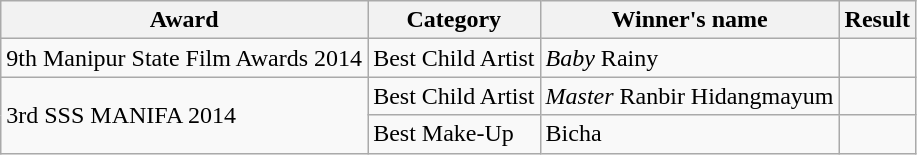<table class="wikitable sortable">
<tr>
<th>Award</th>
<th>Category</th>
<th>Winner's name</th>
<th>Result</th>
</tr>
<tr>
<td>9th Manipur State Film Awards 2014</td>
<td>Best Child Artist</td>
<td><em>Baby</em> Rainy</td>
<td></td>
</tr>
<tr>
<td rowspan="2">3rd SSS MANIFA 2014</td>
<td>Best Child Artist</td>
<td><em>Master</em> Ranbir Hidangmayum</td>
<td></td>
</tr>
<tr>
<td>Best Make-Up</td>
<td>Bicha</td>
<td></td>
</tr>
</table>
